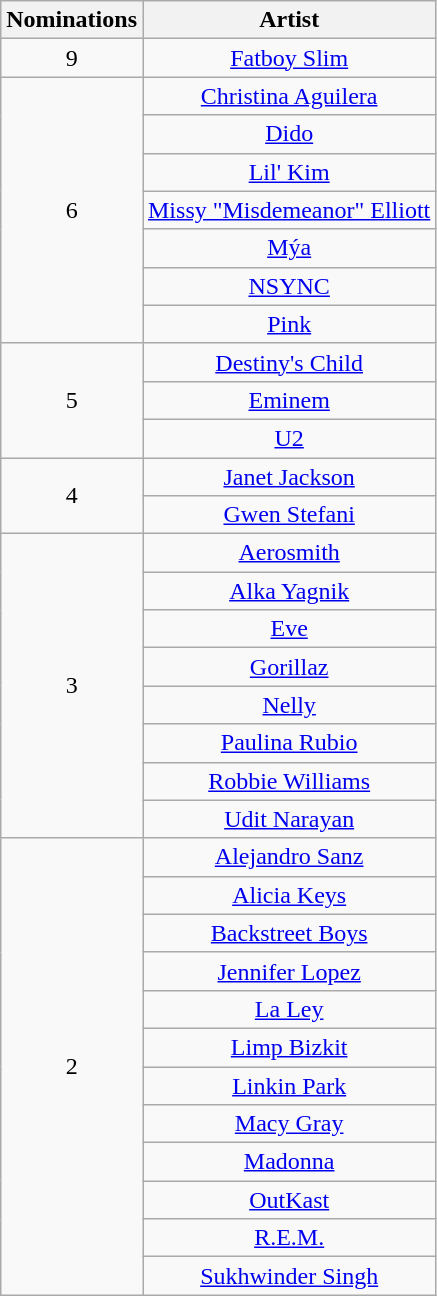<table class="wikitable" rowspan="2" style="text-align:center">
<tr>
<th scope="col" style="width:55px;">Nominations</th>
<th scope="col" style="text-align:center;">Artist</th>
</tr>
<tr>
<td style="text-align:center">9</td>
<td><a href='#'>Fatboy Slim</a></td>
</tr>
<tr>
<td rowspan="7" style="text-align:center">6</td>
<td><a href='#'>Christina Aguilera</a></td>
</tr>
<tr>
<td><a href='#'>Dido</a></td>
</tr>
<tr>
<td><a href='#'>Lil' Kim</a></td>
</tr>
<tr>
<td><a href='#'>Missy "Misdemeanor" Elliott</a></td>
</tr>
<tr>
<td><a href='#'>Mýa</a></td>
</tr>
<tr>
<td><a href='#'>NSYNC</a></td>
</tr>
<tr>
<td><a href='#'>Pink</a></td>
</tr>
<tr>
<td rowspan="3" style="text-align:center">5</td>
<td><a href='#'>Destiny's Child</a></td>
</tr>
<tr>
<td><a href='#'>Eminem</a></td>
</tr>
<tr>
<td><a href='#'>U2</a></td>
</tr>
<tr>
<td rowspan="2" style="text-align:center">4</td>
<td><a href='#'>Janet Jackson</a></td>
</tr>
<tr>
<td><a href='#'>Gwen Stefani</a></td>
</tr>
<tr>
<td rowspan="8" style="text-align:center">3</td>
<td><a href='#'>Aerosmith</a></td>
</tr>
<tr>
<td><a href='#'>Alka Yagnik</a></td>
</tr>
<tr>
<td><a href='#'>Eve</a></td>
</tr>
<tr>
<td><a href='#'>Gorillaz</a></td>
</tr>
<tr>
<td><a href='#'>Nelly</a></td>
</tr>
<tr>
<td><a href='#'>Paulina Rubio</a></td>
</tr>
<tr>
<td><a href='#'>Robbie Williams</a></td>
</tr>
<tr>
<td><a href='#'>Udit Narayan</a></td>
</tr>
<tr>
<td rowspan="12" style="text-align:center">2</td>
<td><a href='#'>Alejandro Sanz</a></td>
</tr>
<tr>
<td><a href='#'>Alicia Keys</a></td>
</tr>
<tr>
<td><a href='#'>Backstreet Boys</a></td>
</tr>
<tr>
<td><a href='#'>Jennifer Lopez</a></td>
</tr>
<tr>
<td><a href='#'>La Ley</a></td>
</tr>
<tr>
<td><a href='#'>Limp Bizkit</a></td>
</tr>
<tr>
<td><a href='#'>Linkin Park</a></td>
</tr>
<tr>
<td><a href='#'>Macy Gray</a></td>
</tr>
<tr>
<td><a href='#'>Madonna</a></td>
</tr>
<tr>
<td><a href='#'>OutKast</a></td>
</tr>
<tr>
<td><a href='#'>R.E.M.</a></td>
</tr>
<tr>
<td><a href='#'>Sukhwinder Singh</a></td>
</tr>
</table>
